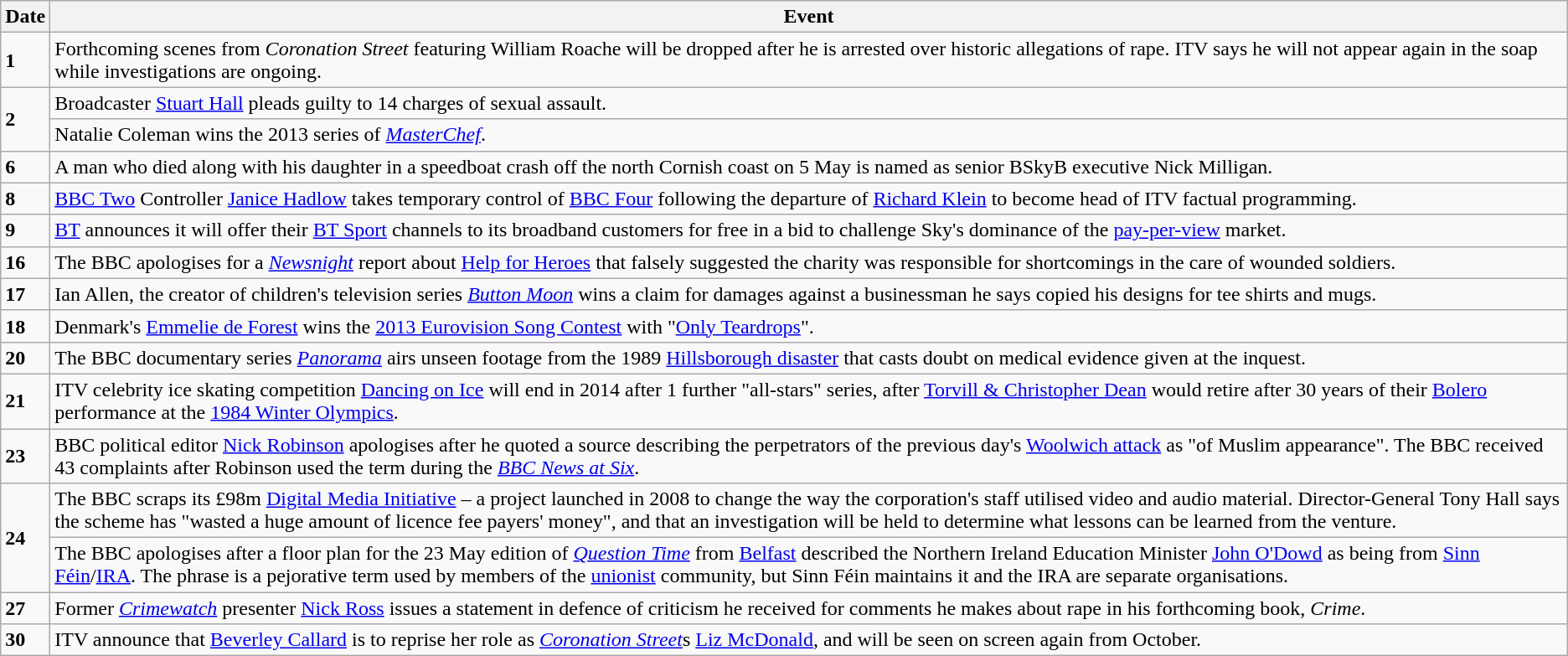<table class="wikitable">
<tr>
<th>Date</th>
<th>Event</th>
</tr>
<tr>
<td><strong>1</strong></td>
<td>Forthcoming scenes from <em>Coronation Street</em> featuring William Roache will be dropped after he is arrested over historic allegations of rape. ITV says he will not appear again in the soap while investigations are ongoing.</td>
</tr>
<tr>
<td rowspan=2><strong>2</strong></td>
<td>Broadcaster <a href='#'>Stuart Hall</a> pleads guilty to 14 charges of sexual assault.</td>
</tr>
<tr>
<td>Natalie Coleman wins the 2013 series of <em><a href='#'>MasterChef</a></em>.</td>
</tr>
<tr>
<td><strong>6</strong></td>
<td>A man who died along with his daughter in a speedboat crash off the north Cornish coast on 5 May is named as senior BSkyB executive Nick Milligan.</td>
</tr>
<tr>
<td><strong>8</strong></td>
<td><a href='#'>BBC Two</a> Controller <a href='#'>Janice Hadlow</a> takes temporary control of <a href='#'>BBC Four</a> following the departure of <a href='#'>Richard Klein</a> to become head of ITV factual programming.</td>
</tr>
<tr>
<td><strong>9</strong></td>
<td><a href='#'>BT</a> announces it will offer their <a href='#'>BT Sport</a> channels to its broadband customers for free in a bid to challenge Sky's dominance of the <a href='#'>pay-per-view</a> market.</td>
</tr>
<tr>
<td><strong>16</strong></td>
<td>The BBC apologises for a <em><a href='#'>Newsnight</a></em> report about <a href='#'>Help for Heroes</a> that falsely suggested the charity was responsible for shortcomings in the care of wounded soldiers.</td>
</tr>
<tr>
<td><strong>17</strong></td>
<td>Ian Allen, the creator of children's television series <em><a href='#'>Button Moon</a></em> wins a claim for damages against a businessman he says copied his designs for tee shirts and mugs.</td>
</tr>
<tr>
<td><strong>18</strong></td>
<td>Denmark's <a href='#'>Emmelie de Forest</a> wins the <a href='#'>2013 Eurovision Song Contest</a> with "<a href='#'>Only Teardrops</a>".</td>
</tr>
<tr>
<td><strong>20</strong></td>
<td>The BBC documentary series <em><a href='#'>Panorama</a></em> airs unseen footage from the 1989 <a href='#'>Hillsborough disaster</a> that casts doubt on medical evidence given at the inquest.</td>
</tr>
<tr>
<td><strong>21</strong></td>
<td>ITV celebrity ice skating competition <a href='#'>Dancing on Ice</a> will end in 2014 after 1 further "all-stars" series, after <a href='#'>Torvill & Christopher Dean</a> would retire after 30 years of their <a href='#'>Bolero</a> performance at the <a href='#'>1984 Winter Olympics</a>.</td>
</tr>
<tr>
<td><strong>23</strong></td>
<td>BBC political editor <a href='#'>Nick Robinson</a> apologises after he quoted a source describing the perpetrators of the previous day's <a href='#'>Woolwich attack</a> as "of Muslim appearance". The BBC received 43 complaints after Robinson used the term during the <em><a href='#'>BBC News at Six</a></em>.</td>
</tr>
<tr>
<td rowspan=2><strong>24</strong></td>
<td>The BBC scraps its £98m <a href='#'>Digital Media Initiative</a> – a project launched in 2008 to change the way the corporation's staff utilised video and audio material. Director-General Tony Hall says the scheme has "wasted a huge amount of licence fee payers' money", and that an investigation will be held to determine what lessons can be learned from the venture.</td>
</tr>
<tr>
<td>The BBC apologises after a floor plan for the 23 May edition of <em><a href='#'>Question Time</a></em> from <a href='#'>Belfast</a> described the Northern Ireland Education Minister <a href='#'>John O'Dowd</a> as being from <a href='#'>Sinn Féin</a>/<a href='#'>IRA</a>. The phrase is a pejorative term used by members of the <a href='#'>unionist</a> community, but Sinn Féin maintains it and the IRA are separate organisations.</td>
</tr>
<tr>
<td><strong>27</strong></td>
<td>Former <em><a href='#'>Crimewatch</a></em> presenter <a href='#'>Nick Ross</a> issues a statement in defence of criticism he received for comments he makes about rape in his forthcoming book, <em>Crime</em>.</td>
</tr>
<tr>
<td><strong>30</strong></td>
<td>ITV announce that <a href='#'>Beverley Callard</a> is to reprise her role as <em><a href='#'>Coronation Street</a></em>s <a href='#'>Liz McDonald</a>, and will be seen on screen again from October.</td>
</tr>
</table>
